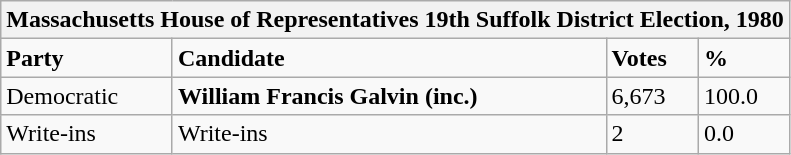<table class="wikitable">
<tr>
<th colspan="4">Massachusetts House of Representatives 19th Suffolk District Election, 1980</th>
</tr>
<tr>
<td><strong>Party</strong></td>
<td><strong>Candidate</strong></td>
<td><strong>Votes</strong></td>
<td><strong>%</strong></td>
</tr>
<tr>
<td>Democratic</td>
<td><strong>William Francis Galvin (inc.)</strong></td>
<td>6,673</td>
<td>100.0</td>
</tr>
<tr>
<td>Write-ins</td>
<td>Write-ins</td>
<td>2</td>
<td>0.0</td>
</tr>
</table>
